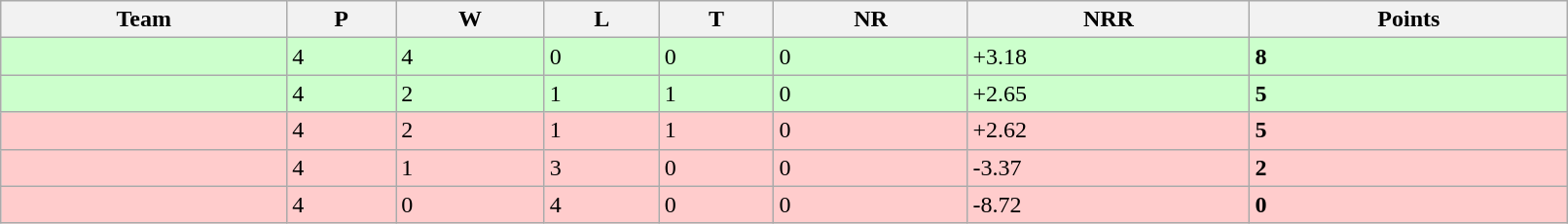<table class="wikitable" width="85%">
<tr>
<th>Team</th>
<th>P</th>
<th>W</th>
<th>L</th>
<th>T</th>
<th>NR</th>
<th>NRR</th>
<th>Points</th>
</tr>
<tr bgcolor="ccffcc">
<td align="left"></td>
<td>4</td>
<td>4</td>
<td>0</td>
<td>0</td>
<td>0</td>
<td>+3.18</td>
<td><strong>8</strong></td>
</tr>
<tr bgcolor="ccffcc">
<td align="left"></td>
<td>4</td>
<td>2</td>
<td>1</td>
<td>1</td>
<td>0</td>
<td>+2.65</td>
<td><strong>5</strong></td>
</tr>
<tr bgcolor="ffcccc">
<td align="left"></td>
<td>4</td>
<td>2</td>
<td>1</td>
<td>1</td>
<td>0</td>
<td>+2.62</td>
<td><strong>5</strong></td>
</tr>
<tr bgcolor="ffcccc">
<td align="left"></td>
<td>4</td>
<td>1</td>
<td>3</td>
<td>0</td>
<td>0</td>
<td>-3.37</td>
<td><strong>2</strong></td>
</tr>
<tr bgcolor="ffcccc">
<td align="left"></td>
<td>4</td>
<td>0</td>
<td>4</td>
<td>0</td>
<td>0</td>
<td>-8.72</td>
<td><strong>0</strong></td>
</tr>
</table>
